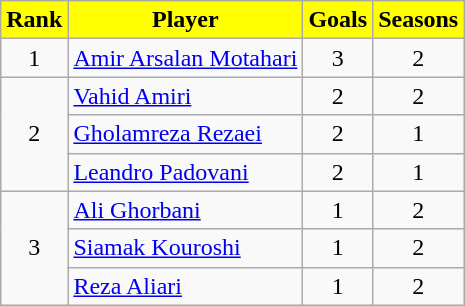<table class="wikitable">
<tr>
<th style="color:#000; background:#ff0;">Rank</th>
<th style="color:#000; background:#ff0;">Player</th>
<th style="color:#000; background:#ff0;">Goals</th>
<th style="color:#000; background:#ff0;">Seasons</th>
</tr>
<tr>
<td style="text-align:center;">1</td>
<td> <a href='#'>Amir Arsalan Motahari</a></td>
<td style="text-align:center;">3</td>
<td style="text-align:center;">2</td>
</tr>
<tr>
<td rowspan="3" style="text-align:center;">2</td>
<td> <a href='#'>Vahid Amiri</a></td>
<td style="text-align:center;">2</td>
<td style="text-align:center;">2</td>
</tr>
<tr>
<td> <a href='#'>Gholamreza Rezaei</a></td>
<td style="text-align:center;">2</td>
<td style="text-align:center;">1</td>
</tr>
<tr>
<td> <a href='#'>Leandro Padovani</a></td>
<td style="text-align:center;">2</td>
<td style="text-align:center;">1</td>
</tr>
<tr>
<td rowspan="3" style="text-align:center;">3</td>
<td> <a href='#'>Ali Ghorbani</a></td>
<td style="text-align:center;">1</td>
<td style="text-align:center;">2</td>
</tr>
<tr>
<td> <a href='#'>Siamak Kouroshi</a></td>
<td style="text-align:center;">1</td>
<td style="text-align:center;">2</td>
</tr>
<tr>
<td> <a href='#'>Reza Aliari</a></td>
<td style="text-align:center;">1</td>
<td style="text-align:center;">2</td>
</tr>
</table>
